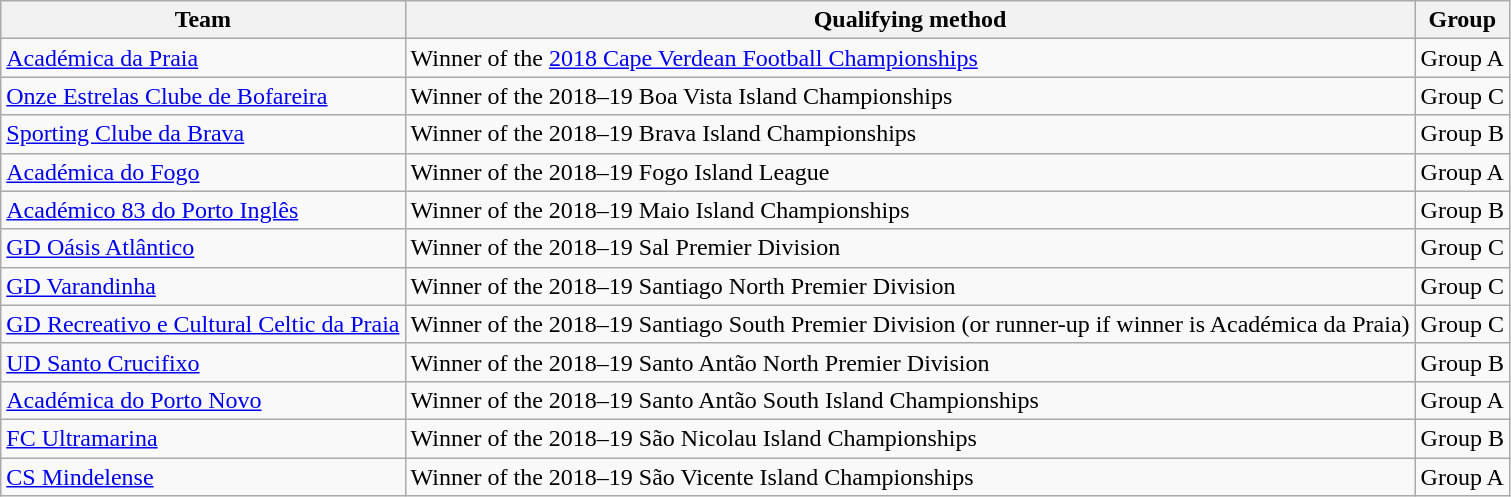<table class="wikitable sortable">
<tr>
<th>Team</th>
<th>Qualifying method</th>
<th>Group</th>
</tr>
<tr>
<td><a href='#'>Académica da Praia</a></td>
<td>Winner of the <a href='#'>2018 Cape Verdean Football Championships</a></td>
<td>Group A</td>
</tr>
<tr>
<td><a href='#'>Onze Estrelas Clube de Bofareira</a></td>
<td>Winner of the 2018–19 Boa Vista Island Championships</td>
<td>Group C</td>
</tr>
<tr>
<td><a href='#'>Sporting Clube da Brava</a></td>
<td>Winner of the 2018–19 Brava Island Championships</td>
<td>Group B</td>
</tr>
<tr>
<td><a href='#'>Académica do Fogo</a></td>
<td>Winner of the 2018–19 Fogo Island League</td>
<td>Group A</td>
</tr>
<tr>
<td><a href='#'>Académico 83 do Porto Inglês</a></td>
<td>Winner of the 2018–19 Maio Island Championships</td>
<td>Group B</td>
</tr>
<tr>
<td><a href='#'>GD Oásis Atlântico</a></td>
<td>Winner of the 2018–19 Sal Premier Division</td>
<td>Group C</td>
</tr>
<tr>
<td><a href='#'>GD Varandinha</a></td>
<td>Winner of the 2018–19 Santiago North Premier Division</td>
<td>Group C</td>
</tr>
<tr>
<td><a href='#'>GD Recreativo e Cultural Celtic da Praia</a></td>
<td>Winner of the 2018–19 Santiago South Premier Division (or runner-up if winner is Académica da Praia)</td>
<td>Group C</td>
</tr>
<tr>
<td><a href='#'>UD Santo Crucifixo</a></td>
<td>Winner of the 2018–19 Santo Antão North Premier Division</td>
<td>Group B</td>
</tr>
<tr>
<td><a href='#'>Académica do Porto Novo</a></td>
<td>Winner of the 2018–19 Santo Antão South Island Championships</td>
<td>Group A</td>
</tr>
<tr>
<td><a href='#'>FC Ultramarina</a></td>
<td>Winner of the 2018–19 São Nicolau Island Championships</td>
<td>Group B</td>
</tr>
<tr>
<td><a href='#'>CS Mindelense</a></td>
<td>Winner of the 2018–19 São Vicente Island Championships</td>
<td>Group A</td>
</tr>
</table>
